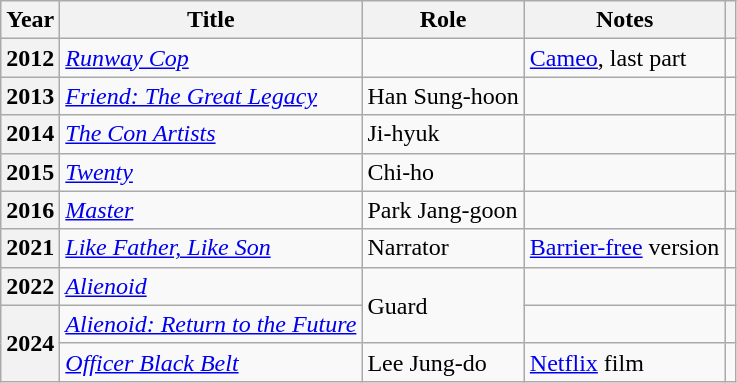<table class="wikitable sortable plainrowheaders">
<tr>
<th scope="col">Year</th>
<th scope="col">Title</th>
<th scope="col">Role</th>
<th scope="col">Notes</th>
<th scope="col" class="unsortable"></th>
</tr>
<tr>
<th scope="row">2012</th>
<td><em><a href='#'>Runway Cop</a></em></td>
<td></td>
<td><a href='#'>Cameo</a>, last part</td>
<td style="text-align:center"></td>
</tr>
<tr>
<th scope="row">2013</th>
<td><em><a href='#'>Friend: The Great Legacy</a></em></td>
<td>Han Sung-hoon</td>
<td></td>
<td style="text-align:center"></td>
</tr>
<tr>
<th scope="row">2014</th>
<td><em><a href='#'>The Con Artists</a></em></td>
<td>Ji-hyuk</td>
<td></td>
<td style="text-align:center"></td>
</tr>
<tr>
<th scope="row">2015</th>
<td><em><a href='#'>Twenty</a></em></td>
<td>Chi-ho</td>
<td></td>
<td style="text-align:center"></td>
</tr>
<tr>
<th scope="row">2016</th>
<td><em><a href='#'>Master</a></em></td>
<td>Park Jang-goon</td>
<td></td>
<td style="text-align:center"></td>
</tr>
<tr>
<th scope="row">2021</th>
<td><em><a href='#'>Like Father, Like Son</a></em></td>
<td>Narrator</td>
<td><a href='#'>Barrier-free</a> version</td>
<td style="text-align:center"></td>
</tr>
<tr>
<th scope="row">2022</th>
<td><em><a href='#'>Alienoid</a></em></td>
<td rowspan="2">Guard</td>
<td></td>
<td style="text-align:center"><br></td>
</tr>
<tr>
<th scope="row" rowspan="2">2024</th>
<td><em><a href='#'>Alienoid: Return to the Future</a></em></td>
<td></td>
<td style="text-align:center"></td>
</tr>
<tr>
<td><em><a href='#'>Officer Black Belt</a></em></td>
<td>Lee Jung-do</td>
<td><a href='#'>Netflix</a> film</td>
<td style="text-align:center"></td>
</tr>
</table>
